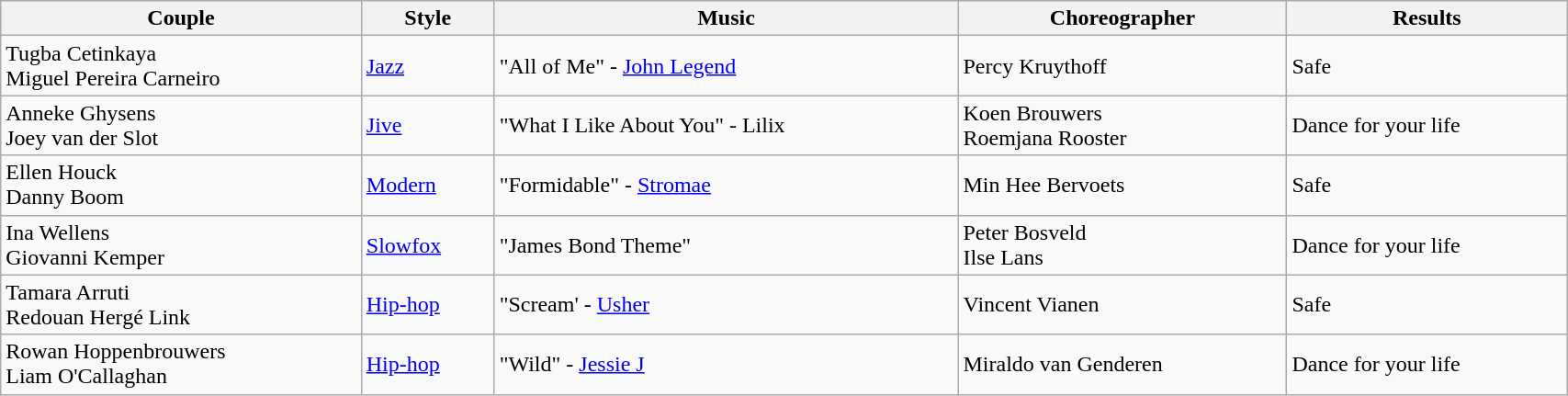<table Class="wikitable" width="90%">
<tr>
<th>Couple</th>
<th>Style</th>
<th>Music</th>
<th>Choreographer</th>
<th>Results</th>
</tr>
<tr>
<td>Tugba Cetinkaya <br> Miguel Pereira Carneiro</td>
<td><a href='#'>Jazz</a></td>
<td>"All of Me" - <a href='#'>John Legend</a></td>
<td>Percy Kruythoff</td>
<td>Safe</td>
</tr>
<tr>
<td>Anneke Ghysens <br> Joey van der Slot</td>
<td><a href='#'>Jive</a></td>
<td>"What I Like About You" - Lilix</td>
<td>Koen Brouwers <br> Roemjana Rooster</td>
<td>Dance for your life</td>
</tr>
<tr>
<td>Ellen Houck <br> Danny Boom</td>
<td><a href='#'>Modern</a></td>
<td>"Formidable" - <a href='#'>Stromae</a></td>
<td>Min Hee Bervoets</td>
<td>Safe</td>
</tr>
<tr>
<td>Ina Wellens <br> Giovanni Kemper</td>
<td><a href='#'>Slowfox</a></td>
<td>"James Bond Theme"</td>
<td>Peter Bosveld <br> Ilse Lans</td>
<td>Dance for your life</td>
</tr>
<tr>
<td>Tamara Arruti <br> Redouan Hergé Link</td>
<td><a href='#'>Hip-hop</a></td>
<td>"Scream' - <a href='#'>Usher</a></td>
<td>Vincent Vianen</td>
<td>Safe</td>
</tr>
<tr>
<td>Rowan Hoppenbrouwers <br> Liam O'Callaghan</td>
<td><a href='#'>Hip-hop</a></td>
<td>"Wild" - <a href='#'>Jessie J</a></td>
<td>Miraldo van Genderen</td>
<td>Dance for your life</td>
</tr>
</table>
